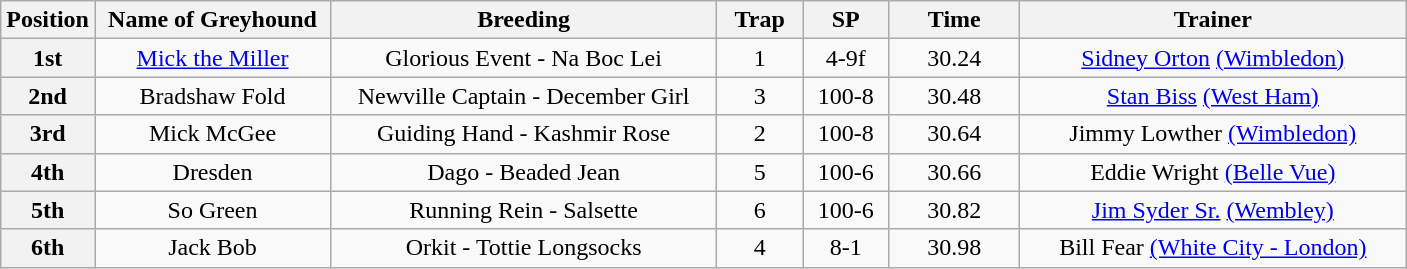<table class="wikitable" style="text-align: center">
<tr>
<th width=50>Position</th>
<th width=150>Name of Greyhound</th>
<th width=250>Breeding</th>
<th width=50>Trap</th>
<th width=50>SP</th>
<th width=80>Time</th>
<th width=250>Trainer</th>
</tr>
<tr>
<th>1st</th>
<td><a href='#'>Mick the Miller</a></td>
<td>Glorious Event - Na Boc Lei</td>
<td>1</td>
<td>4-9f</td>
<td>30.24</td>
<td><a href='#'>Sidney Orton</a> <a href='#'>(Wimbledon)</a></td>
</tr>
<tr>
<th>2nd</th>
<td>Bradshaw Fold</td>
<td>Newville Captain - December Girl</td>
<td>3</td>
<td>100-8</td>
<td>30.48</td>
<td><a href='#'>Stan Biss</a> <a href='#'>(West Ham)</a></td>
</tr>
<tr>
<th>3rd</th>
<td>Mick  McGee</td>
<td>Guiding Hand - Kashmir Rose</td>
<td>2</td>
<td>100-8</td>
<td>30.64</td>
<td>Jimmy Lowther <a href='#'>(Wimbledon)</a></td>
</tr>
<tr>
<th>4th</th>
<td>Dresden</td>
<td>Dago - Beaded Jean</td>
<td>5</td>
<td>100-6</td>
<td>30.66</td>
<td>Eddie Wright <a href='#'>(Belle Vue)</a></td>
</tr>
<tr>
<th>5th</th>
<td>So Green</td>
<td>Running Rein - Salsette</td>
<td>6</td>
<td>100-6</td>
<td>30.82</td>
<td><a href='#'>Jim Syder Sr.</a> <a href='#'>(Wembley)</a></td>
</tr>
<tr>
<th>6th</th>
<td>Jack Bob</td>
<td>Orkit - Tottie Longsocks</td>
<td>4</td>
<td>8-1</td>
<td>30.98</td>
<td>Bill Fear <a href='#'>(White City - London)</a></td>
</tr>
</table>
